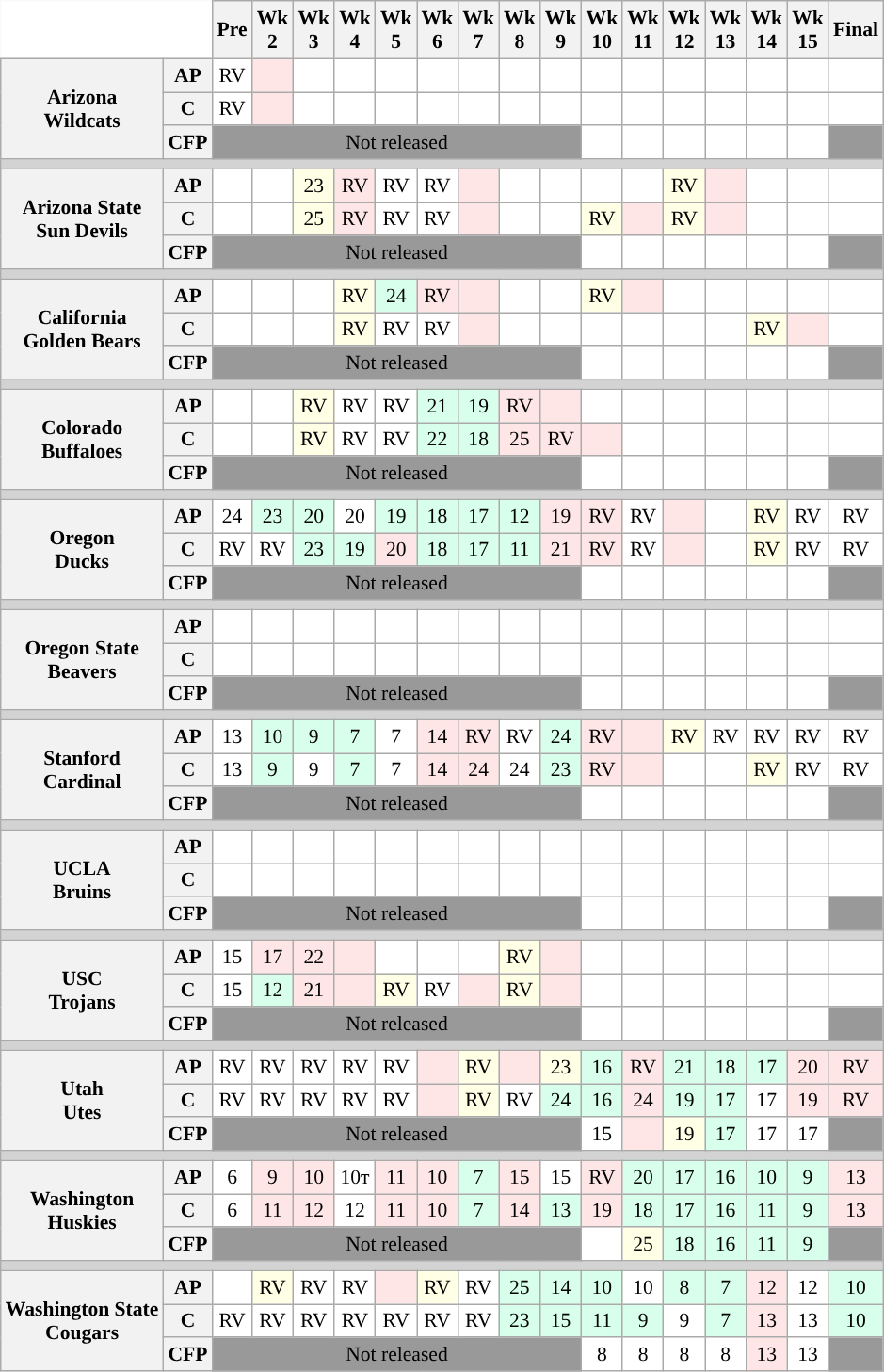<table class="wikitable" style="white-space:nowrap;font-size:90%;">
<tr>
<th colspan=2 style="background:white; border-top-style:hidden; border-left-style:hidden;"> </th>
<th>Pre</th>
<th>Wk<br>2</th>
<th>Wk<br>3</th>
<th>Wk<br>4</th>
<th>Wk<br>5</th>
<th>Wk<br>6</th>
<th>Wk<br>7</th>
<th>Wk<br>8</th>
<th>Wk<br>9</th>
<th>Wk<br>10</th>
<th>Wk<br>11</th>
<th>Wk<br>12</th>
<th>Wk<br>13</th>
<th>Wk<br>14</th>
<th>Wk<br>15</th>
<th>Final</th>
</tr>
<tr style="text-align:center;">
<th rowspan=3>Arizona<br>Wildcats</th>
<th>AP</th>
<td style="background:#FFF;">RV</td>
<td style="background:#FFE6E6;"></td>
<td style="background:#FFF;"></td>
<td style="background:#FFF;"></td>
<td style="background:#FFF;"></td>
<td style="background:#FFF;"></td>
<td style="background:#FFF;"></td>
<td style="background:#FFF;"></td>
<td style="background:#FFF;"></td>
<td style="background:#FFF;"></td>
<td style="background:#FFF;"></td>
<td style="background:#FFF;"></td>
<td style="background:#FFF;"></td>
<td style="background:#FFF;"></td>
<td style="background:#FFF;"></td>
<td style="background:#FFF;"></td>
</tr>
<tr style="text-align:center;">
<th>C</th>
<td style="background:#FFF;">RV</td>
<td style="background:#FFE6E6;"></td>
<td style="background:#FFF;"></td>
<td style="background:#FFF;"></td>
<td style="background:#FFF;"></td>
<td style="background:#FFF;"></td>
<td style="background:#FFF;"></td>
<td style="background:#FFF;"></td>
<td style="background:#FFF;"></td>
<td style="background:#FFF;"></td>
<td style="background:#FFF;"></td>
<td style="background:#FFF;"></td>
<td style="background:#FFF;"></td>
<td style="background:#FFF;"></td>
<td style="background:#FFF;"></td>
<td style="background:#FFF;"></td>
</tr>
<tr style="text-align:center;">
<th>CFP</th>
<td colspan="9" style="background:#999;">Not released</td>
<td style="background:#FFF;"></td>
<td style="background:#FFF;"></td>
<td style="background:#FFF;"></td>
<td style="background:#FFF;"></td>
<td style="background:#FFF;"></td>
<td style="background:#FFF;"></td>
<td style="background:#999;"></td>
</tr>
<tr>
<th colspan="19" style="background:lightgrey;"></th>
</tr>
<tr style="text-align:center;">
<th rowspan=3>Arizona State<br>Sun Devils</th>
<th>AP</th>
<td style="background:#FFF;"></td>
<td style="background:#FFF;"></td>
<td style="background:#FFFFE6;">23</td>
<td style="background:#FFE6E6;">RV</td>
<td style="background:#FFF;">RV</td>
<td style="background:#FFF;">RV</td>
<td style="background:#FFE6E6;"></td>
<td style="background:#FFF;"></td>
<td style="background:#FFF;"></td>
<td style="background:#FFF;"></td>
<td style="background:#FFF;"></td>
<td style="background:#FFFFE6;">RV</td>
<td style="background:#FFE6E6;"></td>
<td style="background:#FFF;"></td>
<td style="background:#FFF;"></td>
<td style="background:#FFF;"></td>
</tr>
<tr style="text-align:center;">
<th>C</th>
<td style="background:#FFF;"></td>
<td style="background:#FFF;"></td>
<td style="background:#FFFFE6;">25</td>
<td style="background:#FFE6E6;">RV</td>
<td style="background:#FFF;">RV</td>
<td style="background:#FFF;">RV</td>
<td style="background:#FFE6E6;"></td>
<td style="background:#FFF;"></td>
<td style="background:#FFF;"></td>
<td style="background:#FFFFE6;">RV</td>
<td style="background:#FFE6E6;"></td>
<td style="background:#FFFFE6;">RV</td>
<td style="background:#FFE6E6;"></td>
<td style="background:#FFF;"></td>
<td style="background:#FFF;"></td>
<td style="background:#FFF;"></td>
</tr>
<tr style="text-align:center;">
<th>CFP</th>
<td colspan="9" style="background:#999;">Not released</td>
<td style="background:#FFF;"></td>
<td style="background:#FFF;"></td>
<td style="background:#FFF;"></td>
<td style="background:#FFF;"></td>
<td style="background:#FFF;"></td>
<td style="background:#FFF;"></td>
<td style="background:#999;"></td>
</tr>
<tr>
<th colspan="19" style="background:lightgrey;"></th>
</tr>
<tr style="text-align:center;">
<th rowspan=3>California<br>Golden Bears</th>
<th>AP</th>
<td style="background:#FFF;"></td>
<td style="background:#FFF;"></td>
<td style="background:#FFF;"></td>
<td style="background:#FFFFE6;">RV</td>
<td style="background:#D8FFEB;">24</td>
<td style="background:#FFE6E6;">RV</td>
<td style="background:#FFE6E6;"></td>
<td style="background:#FFF;"></td>
<td style="background:#FFF;"></td>
<td style="background:#FFFFE6;">RV</td>
<td style="background:#FFE6E6;"></td>
<td style="background:#FFF;"></td>
<td style="background:#FFF;"></td>
<td style="background:#FFF;"></td>
<td style="background:#FFF;"></td>
<td style="background:#FFF;"></td>
</tr>
<tr style="text-align:center;">
<th>C</th>
<td style="background:#FFF;"></td>
<td style="background:#FFF;"></td>
<td style="background:#FFF;"></td>
<td style="background:#FFFFE6;">RV</td>
<td style="background:#FFF;">RV</td>
<td style="background:#FFF;">RV</td>
<td style="background:#FFE6E6;"></td>
<td style="background:#FFF;"></td>
<td style="background:#FFF;"></td>
<td style="background:#FFF;"></td>
<td style="background:#FFF;"></td>
<td style="background:#FFF;"></td>
<td style="background:#FFF;"></td>
<td style="background:#FFFFE6;">RV</td>
<td style="background:#FFE6E6;"></td>
<td style="background:#FFF;"></td>
</tr>
<tr style="text-align:center;">
<th>CFP</th>
<td colspan="9" style="background:#999;">Not released</td>
<td style="background:#FFF;"></td>
<td style="background:#FFF;"></td>
<td style="background:#FFF;"></td>
<td style="background:#FFF;"></td>
<td style="background:#FFF;"></td>
<td style="background:#FFF;"></td>
<td style="background:#999;"></td>
</tr>
<tr>
<th colspan="19" style="background:lightgrey;"></th>
</tr>
<tr style="text-align:center;">
<th rowspan=3>Colorado<br>Buffaloes</th>
<th>AP</th>
<td style="background:#FFF;"></td>
<td style="background:#FFF;"></td>
<td style="background:#FFFFE6;">RV</td>
<td style="background:#FFF;">RV</td>
<td style="background:#FFF;">RV</td>
<td style="background:#D8FFEB;">21</td>
<td style="background:#D8FFEB;">19</td>
<td style="background:#FFE6E6;">RV</td>
<td style="background:#FFE6E6;"></td>
<td style="background:#FFF;"></td>
<td style="background:#FFF;"></td>
<td style="background:#FFF;"></td>
<td style="background:#FFF;"></td>
<td style="background:#FFF;"></td>
<td style="background:#FFF;"></td>
<td style="background:#FFF;"></td>
</tr>
<tr style="text-align:center;">
<th>C</th>
<td style="background:#FFF;"></td>
<td style="background:#FFF;"></td>
<td style="background:#FFFFE6;">RV</td>
<td style="background:#FFF;">RV</td>
<td style="background:#FFF;">RV</td>
<td style="background:#D8FFEB;">22</td>
<td style="background:#D8FFEB;">18</td>
<td style="background:#FFE6E6;">25</td>
<td style="background:#FFE6E6;">RV</td>
<td style="background:#FFE6E6;"></td>
<td style="background:#FFF;"></td>
<td style="background:#FFF;"></td>
<td style="background:#FFF;"></td>
<td style="background:#FFF;"></td>
<td style="background:#FFF;"></td>
<td style="background:#FFF;"></td>
</tr>
<tr style="text-align:center;">
<th>CFP</th>
<td colspan="9" style="background:#999;">Not released</td>
<td style="background:#FFF;"></td>
<td style="background:#FFF;"></td>
<td style="background:#FFF;"></td>
<td style="background:#FFF;"></td>
<td style="background:#FFF;"></td>
<td style="background:#FFF;"></td>
<td style="background:#999;"></td>
</tr>
<tr>
<th colspan="19" style="background:lightgrey;"></th>
</tr>
<tr style="text-align:center;">
<th rowspan=3>Oregon<br>Ducks</th>
<th>AP</th>
<td style="background:#FFF;">24</td>
<td style="background:#D8FFEB;">23</td>
<td style="background:#D8FFEB;">20</td>
<td style="background:#FFF;">20</td>
<td style="background:#D8FFEB;">19</td>
<td style="background:#D8FFEB;">18</td>
<td style="background:#D8FFEB;">17</td>
<td style="background:#D8FFEB;”">12</td>
<td style="background:#FFE6E6;">19</td>
<td style="background:#FFE6E6;">RV</td>
<td style="background:#FFF;">RV</td>
<td style="background:#FFE6E6;"></td>
<td style="background:#FFF;"></td>
<td style="background:#FFFFE6;">RV</td>
<td style="background:#FFF;">RV</td>
<td style="background:#FFF;">RV</td>
</tr>
<tr style="text-align:center;">
<th>C</th>
<td style="background:#FFF;">RV</td>
<td style="background:#FFF;">RV</td>
<td style="background:#D8FFEB;">23</td>
<td style="background:#D8FFEB;">19</td>
<td style="background:#FFE6E6;">20</td>
<td style="background:#D8FFEB;">18</td>
<td style="background:#D8FFEB;">17</td>
<td style="background:#D8FFEB;”">11</td>
<td style="background:#FFE6E6;">21</td>
<td style="background:#FFE6E6;">RV</td>
<td style="background:#FFF;">RV</td>
<td style="background:#FFE6E6;"></td>
<td style="background:#FFF;"></td>
<td style="background:#FFFFE6;">RV</td>
<td style="background:#FFF;">RV</td>
<td style="background:#FFF;">RV</td>
</tr>
<tr style="text-align:center;">
<th>CFP</th>
<td colspan="9" style="background:#999;">Not released</td>
<td style="background:#FFF;"></td>
<td style="background:#FFF;"></td>
<td style="background:#FFF;"></td>
<td style="background:#FFF;"></td>
<td style="background:#FFF;"></td>
<td style="background:#FFF;"></td>
<td style="background:#999;"></td>
</tr>
<tr>
<th colspan="19" style="background:lightgrey;"></th>
</tr>
<tr style="text-align:center;">
<th rowspan=3>Oregon State<br>Beavers</th>
<th>AP</th>
<td style="background:#FFF;"></td>
<td style="background:#FFF;"></td>
<td style="background:#FFF;"></td>
<td style="background:#FFF;"></td>
<td style="background:#FFF;"></td>
<td style="background:#FFF;"></td>
<td style="background:#FFF;"></td>
<td style="background:#FFF;"></td>
<td style="background:#FFF;"></td>
<td style="background:#FFF;"></td>
<td style="background:#FFF;"></td>
<td style="background:#FFF;"></td>
<td style="background:#FFF;"></td>
<td style="background:#FFF;"></td>
<td style="background:#FFF;"></td>
<td style="background:#FFF;"></td>
</tr>
<tr style="text-align:center;">
<th>C</th>
<td style="background:#FFF;"></td>
<td style="background:#FFF;"></td>
<td style="background:#FFF;"></td>
<td style="background:#FFF;"></td>
<td style="background:#FFF;"></td>
<td style="background:#FFF;"></td>
<td style="background:#FFF;"></td>
<td style="background:#FFF;"></td>
<td style="background:#FFF;"></td>
<td style="background:#FFF;"></td>
<td style="background:#FFF;"></td>
<td style="background:#FFF;"></td>
<td style="background:#FFF;"></td>
<td style="background:#FFF;"></td>
<td style="background:#FFF;"></td>
<td style="background:#FFF;"></td>
</tr>
<tr style="text-align:center;">
<th>CFP</th>
<td colspan="9" style="background:#999;">Not released</td>
<td style="background:#FFF;"></td>
<td style="background:#FFF;"></td>
<td style="background:#FFF;"></td>
<td style="background:#FFF;"></td>
<td style="background:#FFF;"></td>
<td style="background:#FFF;"></td>
<td style="background:#999;"></td>
</tr>
<tr>
<th colspan="19" style="background:lightgrey;"></th>
</tr>
<tr style="text-align:center;">
<th rowspan=3>Stanford<br>Cardinal</th>
<th>AP</th>
<td style="background:#FFF;">13</td>
<td style="background:#D8FFEB;">10</td>
<td style="background:#D8FFEB;">9</td>
<td style="background:#D8FFEB;">7</td>
<td style="background:#FFF;">7</td>
<td style="background:#FFE6E6;">14</td>
<td style="background:#FFE6E6;">RV</td>
<td style="background:#FFF;">RV</td>
<td style="background:#D8FFEB;">24</td>
<td style="background:#FFE6E6;">RV</td>
<td style="background:#FFE6E6;"></td>
<td style="background:#FFFFE6;">RV</td>
<td style="background:#FFF;">RV</td>
<td style="background:#FFF;">RV</td>
<td style="background:#FFF;">RV</td>
<td style="background:#FFF;">RV</td>
</tr>
<tr style="text-align:center;">
<th>C</th>
<td style="background:#FFF;">13</td>
<td style="background:#D8FFEB;">9</td>
<td style="background:#FFF;">9</td>
<td style="background:#D8FFEB;">7</td>
<td style="background:#FFF;">7</td>
<td style="background:#FFE6E6;">14</td>
<td style="background:#FFE6E6;">24</td>
<td style="background:#FFF;">24</td>
<td style="background:#D8FFEB;">23</td>
<td style="background:#FFE6E6;">RV</td>
<td style="background:#FFE6E6;"></td>
<td style="background:#FFF;"></td>
<td style="background:#FFF;"></td>
<td style="background:#FFFFE6;">RV</td>
<td style="background:#FFF;">RV</td>
<td style="background:#FFF;">RV</td>
</tr>
<tr style="text-align:center;">
<th>CFP</th>
<td colspan="9" style="background:#999;">Not released</td>
<td style="background:#FFF;"></td>
<td style="background:#FFF;"></td>
<td style="background:#FFF;"></td>
<td style="background:#FFF;"></td>
<td style="background:#FFF;"></td>
<td style="background:#FFF;"></td>
<td style="background:#999;"></td>
</tr>
<tr>
<th colspan="19" style="background:lightgrey;"></th>
</tr>
<tr style="text-align:center;">
<th rowspan=3>UCLA<br>Bruins</th>
<th>AP</th>
<td style="background:#FFF;"></td>
<td style="background:#FFF;"></td>
<td style="background:#FFF;"></td>
<td style="background:#FFF;"></td>
<td style="background:#FFF;"></td>
<td style="background:#FFF;"></td>
<td style="background:#FFF;"></td>
<td style="background:#FFF;"></td>
<td style="background:#FFF;"></td>
<td style="background:#FFF;"></td>
<td style="background:#FFF;"></td>
<td style="background:#FFF;"></td>
<td style="background:#FFF;"></td>
<td style="background:#FFF;"></td>
<td style="background:#FFF;"></td>
<td style="background:#FFF;"></td>
</tr>
<tr style="text-align:center;">
<th>C</th>
<td style="background:#FFF;"></td>
<td style="background:#FFF;"></td>
<td style="background:#FFF;"></td>
<td style="background:#FFF;"></td>
<td style="background:#FFF;"></td>
<td style="background:#FFF;"></td>
<td style="background:#FFF;"></td>
<td style="background:#FFF;"></td>
<td style="background:#FFF;"></td>
<td style="background:#FFF;"></td>
<td style="background:#FFF;"></td>
<td style="background:#FFF;"></td>
<td style="background:#FFF;"></td>
<td style="background:#FFF;"></td>
<td style="background:#FFF;"></td>
<td style="background:#FFF;"></td>
</tr>
<tr style="text-align:center;">
<th>CFP</th>
<td colspan="9" style="background:#999;">Not released</td>
<td style="background:#FFF;"></td>
<td style="background:#FFF;"></td>
<td style="background:#FFF;"></td>
<td style="background:#FFF;"></td>
<td style="background:#FFF;"></td>
<td style="background:#FFF;"></td>
<td style="background:#999;"></td>
</tr>
<tr>
<th colspan="19" style="background:lightgrey;"></th>
</tr>
<tr style="text-align:center;">
<th rowspan=3>USC<br>Trojans</th>
<th>AP</th>
<td style="background:#FFF;">15</td>
<td style="background:#FFE6E6;">17</td>
<td style="background:#FFE6E6;">22</td>
<td style="background:#FFE6E6;"></td>
<td style="background:#FFF;"></td>
<td style="background:#FFF;"></td>
<td style="background:#FFF;"></td>
<td style="background:#FFFFE6;">RV</td>
<td style="background:#FFE6E6;"></td>
<td style="background:#FFF;"></td>
<td style="background:#FFF;"></td>
<td style="background:#FFF;"></td>
<td style="background:#FFF;"></td>
<td style="background:#FFF;"></td>
<td style="background:#FFF;"></td>
<td style="background:#FFF;"></td>
</tr>
<tr style="text-align:center;">
<th>C</th>
<td style="background:#FFF;">15</td>
<td style="background:#D8FFEB;">12</td>
<td style="background:#FFE6E6;">21</td>
<td style="background:#FFE6E6;"></td>
<td style="background:#FFFFE6;">RV</td>
<td style="background:#FFF;">RV</td>
<td style="background:#FFE6E6"></td>
<td style="background:#FFFFE6;">RV</td>
<td style="background:#FFE6E6;"></td>
<td style="background:#FFF;"></td>
<td style="background:#FFF;"></td>
<td style="background:#FFF;"></td>
<td style="background:#FFF;"></td>
<td style="background:#FFF;"></td>
<td style="background:#FFF;"></td>
<td style="background:#FFF;"></td>
</tr>
<tr style="text-align:center;">
<th>CFP</th>
<td colspan="9" style="background:#999;">Not released</td>
<td style="background:#FFF;"></td>
<td style="background:#FFF;"></td>
<td style="background:#FFF;"></td>
<td style="background:#FFF;"></td>
<td style="background:#FFF;"></td>
<td style="background:#FFF;"></td>
<td style="background:#999;"></td>
</tr>
<tr>
<th colspan="19" style="background:lightgrey;"></th>
</tr>
<tr style="text-align:center;">
<th rowspan=3>Utah<br>Utes</th>
<th>AP</th>
<td style="background:#FFF;">RV</td>
<td style="background:#FFF;">RV</td>
<td style="background:#FFF;">RV</td>
<td style="background:#FFF;">RV</td>
<td style="background:#FFF;">RV</td>
<td style="background:#FFE6E6;"></td>
<td style="background:#FFFFE6;">RV</td>
<td style="background:#FFE6E6;"></td>
<td style="background:#FFFFE6;">23</td>
<td style="background:#D8FFEB;">16</td>
<td style="background:#FFE6E6;">RV</td>
<td style="background:#D8FFEB;">21</td>
<td style="background:#D8FFEB;">18</td>
<td style="background:#D8FFEB;">17</td>
<td style="background:#FFE6E6;">20</td>
<td style="background:#FFE6E6;">RV</td>
</tr>
<tr style="text-align:center;">
<th>C</th>
<td style="background:#FFF;">RV</td>
<td style="background:#FFF;">RV</td>
<td style="background:#FFF;">RV</td>
<td style="background:#FFF;">RV</td>
<td style="background:#FFF;">RV</td>
<td style="background:#FFE6E6;"></td>
<td style="background:#FFFFE6;">RV</td>
<td style="background:#FFF;">RV</td>
<td style="background:#D8FFEB;">24</td>
<td style="background:#D8FFEB;">16</td>
<td style="background:#FFE6E6;">24</td>
<td style="background:#D8FFEB;">19</td>
<td style="background:#D8FFEB;">17</td>
<td style="background:#FFF;">17</td>
<td style="background:#FFE6E6;">19</td>
<td style="background:#FFE6E6;">RV</td>
</tr>
<tr style="text-align:center;">
<th>CFP</th>
<td colspan="9" style="background:#999;">Not released</td>
<td style="background:#FFF;">15</td>
<td style="background:#FFE6E6;"></td>
<td style="background:#FFFFE6;">19</td>
<td style="background:#D8FFEB;">17</td>
<td style="background:#FFF;">17</td>
<td style="background:#FFF;">17</td>
<td style="background:#999;"></td>
</tr>
<tr>
<th colspan="19" style="background:lightgrey;"></th>
</tr>
<tr style="text-align:center;">
<th rowspan=3>Washington<br>Huskies</th>
<th>AP</th>
<td style="background:#FFF;">6</td>
<td style="background:#FFE6E6;">9</td>
<td style="background:#FFE6E6;">10</td>
<td style="background:#FFF;">10т</td>
<td style="background:#FFE6E6;">11</td>
<td style="background:#FFE6E6;">10</td>
<td style="background:#D8FFEB;">7</td>
<td style="background:#FFE6E6;">15</td>
<td style="background:#FFF;">15</td>
<td style="background:#FFE6E6;">RV</td>
<td style="background:#D8FFEB;">20</td>
<td style="background:#D8FFEB;">17</td>
<td style="background:#D8FFEB;">16</td>
<td style="background:#D8FFEB;">10</td>
<td style="background:#D8FFEB;">9</td>
<td style="background:#FFE6E6;">13</td>
</tr>
<tr style="text-align:center;">
<th>C</th>
<td style="background:#FFF;">6</td>
<td style="background:#FFE6E6;">11</td>
<td style="background:#FFE6E6;">12</td>
<td style="background:#FFF;">12</td>
<td style="background:#FFE6E6;">11</td>
<td style="background:#FFE6E6;">10</td>
<td style="background:#D8FFEB;">7</td>
<td style="background:#FFE6E6;">14</td>
<td style="background:#D8FFEB;">13</td>
<td style="background:#FFE6E6;">19</td>
<td style="background:#D8FFEB;">18</td>
<td style="background:#D8FFEB;">17</td>
<td style="background:#D8FFEB;">16</td>
<td style="background:#D8FFEB;">11</td>
<td style="background:#D8FFEB;">9</td>
<td style="background:#FFE6E6;">13</td>
</tr>
<tr style="text-align:center;">
<th>CFP</th>
<td colspan="9" style="background:#999;">Not released</td>
<td style="background:#FFF;"></td>
<td style="background:#FFFFE6;">25</td>
<td style="background:#D8FFEB;">18</td>
<td style="background:#D8FFEB;">16</td>
<td style="background:#D8FFEB;">11</td>
<td style="background:#D8FFEB;">9</td>
<td style="background:#999;"></td>
</tr>
<tr>
<th colspan="19" style="background:lightgrey;"></th>
</tr>
<tr style="text-align:center;">
<th rowspan=3>Washington State<br>Cougars</th>
<th>AP</th>
<td style="background:#FFF;"></td>
<td style="background:#FFFFE6;">RV</td>
<td style="background:#FFF;">RV</td>
<td style="background:#FFF;">RV</td>
<td style="background:#FFE6E6;"></td>
<td style="background:#FFFFE6;">RV</td>
<td style="background:#FFF;">RV</td>
<td style="background:#D8FFEB;">25</td>
<td style="background:#D8FFEB;">14</td>
<td style="background:#D8FFEB;">10</td>
<td style="background:#FFF;">10</td>
<td style="background:#D8FFEB;">8</td>
<td style="background:#D8FFEB;">7</td>
<td style="background:#FFE6E6;">12</td>
<td style="background:#FFF;">12</td>
<td style="background:#D8FFEB;">10</td>
</tr>
<tr style="text-align:center;">
<th>C</th>
<td style="background:#FFF;">RV</td>
<td style="background:#FFF;">RV</td>
<td style="background:#FFF;">RV</td>
<td style="background:#FFF;">RV</td>
<td style="background:#FFF;">RV</td>
<td style="background:#FFF;">RV</td>
<td style="background:#FFF;">RV</td>
<td style="background:#D8FFEB;">23</td>
<td style="background:#D8FFEB;">15</td>
<td style="background:#D8FFEB;">11</td>
<td style="background:#D8FFEB;">9</td>
<td style="background:#FFF;">9</td>
<td style="background:#D8FFEB;">7</td>
<td style="background:#FFE6E6;">13</td>
<td style="background:#FFF;">13</td>
<td style="background:#D8FFEB;">10</td>
</tr>
<tr style="text-align:center;">
<th>CFP</th>
<td colspan="9" style="background:#999;">Not released</td>
<td style="background:#FFF;">8</td>
<td style="background:#FFF;">8</td>
<td style="background:#FFF;">8</td>
<td style="background:#FFF;">8</td>
<td style="background:#FFE6E6;">13</td>
<td style="background:#FFF;">13</td>
<td style="background:#999;"></td>
</tr>
</table>
